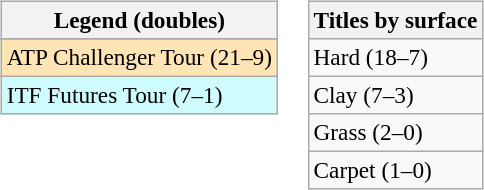<table>
<tr valign=top>
<td><br><table class=wikitable style=font-size:97%>
<tr>
<th>Legend (doubles)</th>
</tr>
<tr bgcolor=e5d1cb>
</tr>
<tr bgcolor=moccasin>
<td>ATP Challenger Tour (21–9)</td>
</tr>
<tr bgcolor=cffcff>
<td>ITF Futures Tour (7–1)</td>
</tr>
</table>
</td>
<td><br><table class=wikitable style=font-size:97%>
<tr>
<th>Titles by surface</th>
</tr>
<tr>
<td>Hard (18–7)</td>
</tr>
<tr>
<td>Clay (7–3)</td>
</tr>
<tr>
<td>Grass (2–0)</td>
</tr>
<tr>
<td>Carpet (1–0)</td>
</tr>
</table>
</td>
</tr>
</table>
